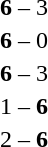<table style="text-align:center">
<tr>
<th width=223></th>
<th width=100></th>
<th width=223></th>
</tr>
<tr>
<td align=right></td>
<td></td>
<td align=left></td>
</tr>
<tr>
<td align=right></td>
<td><strong>6</strong> – 3</td>
<td align=left></td>
</tr>
<tr>
<td align=right></td>
<td><strong>6</strong> – 0</td>
<td align=left></td>
</tr>
<tr>
<td align=right></td>
<td><strong>6</strong> – 3</td>
<td align=left></td>
</tr>
<tr>
<td align=right></td>
<td>1 – <strong>6</strong></td>
<td align=left></td>
</tr>
<tr>
<td align=right></td>
<td>2 – <strong>6</strong></td>
<td align=left></td>
</tr>
</table>
